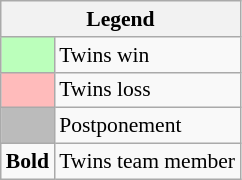<table class="wikitable" style="font-size:90%">
<tr>
<th colspan="3">Legend</th>
</tr>
<tr>
<td bgcolor="#bbffbb"> </td>
<td>Twins win</td>
</tr>
<tr>
<td bgcolor="#ffbbbb"> </td>
<td>Twins loss</td>
</tr>
<tr>
<td bgcolor="#bbbbbb"> </td>
<td>Postponement</td>
</tr>
<tr>
<td><strong>Bold</strong></td>
<td>Twins team member</td>
</tr>
</table>
